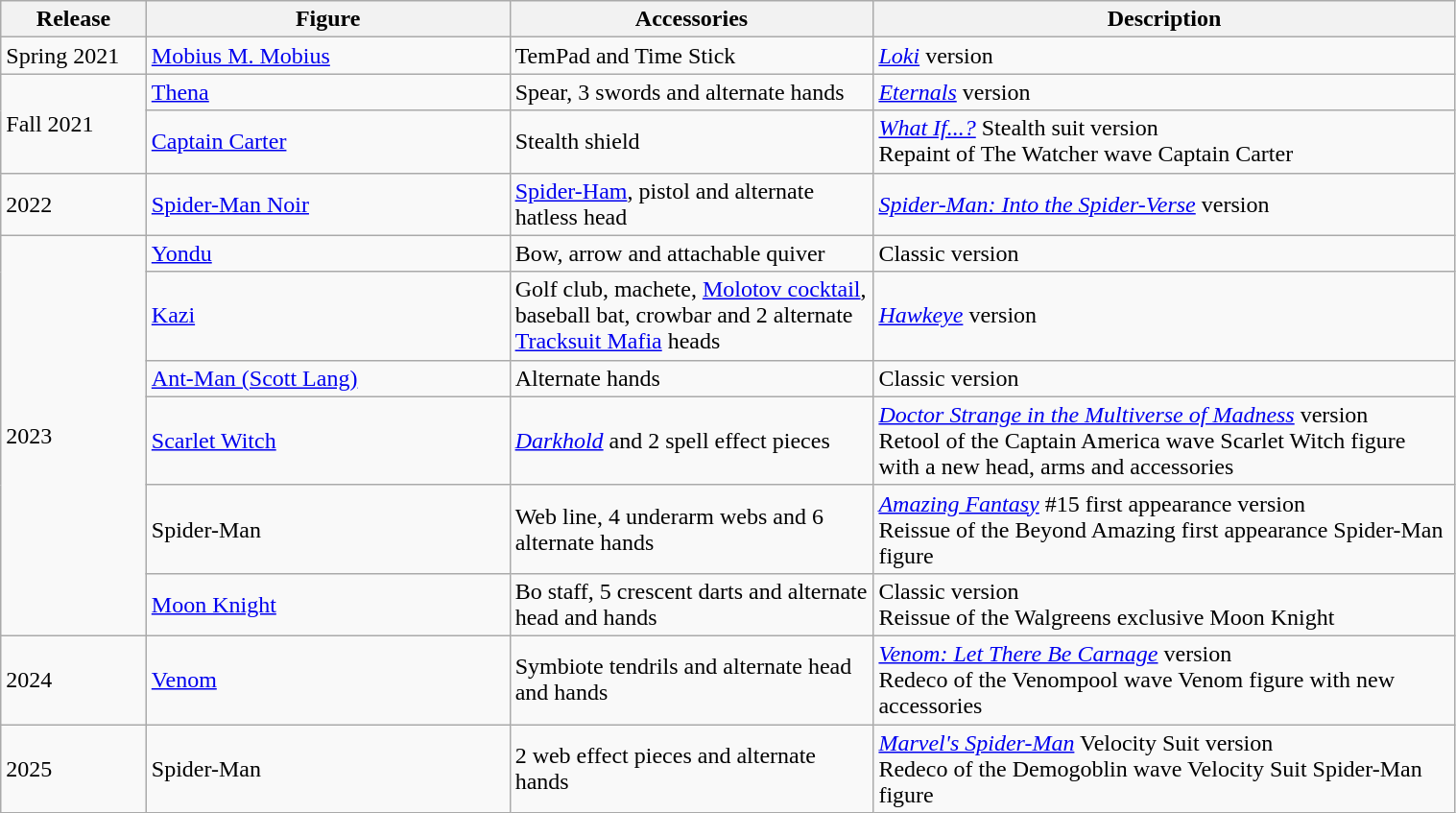<table class="wikitable" style="width:80%;">
<tr>
<th width=10%>Release</th>
<th width=25%>Figure</th>
<th width=25%>Accessories</th>
<th width=40%>Description</th>
</tr>
<tr>
<td rowspan=1>Spring 2021</td>
<td><a href='#'>Mobius M. Mobius</a></td>
<td>TemPad and Time Stick</td>
<td><em><a href='#'>Loki</a></em> version</td>
</tr>
<tr>
<td rowspan=2>Fall 2021</td>
<td><a href='#'>Thena</a></td>
<td>Spear, 3 swords and alternate hands</td>
<td><em><a href='#'>Eternals</a></em> version</td>
</tr>
<tr>
<td><a href='#'>Captain Carter</a></td>
<td>Stealth shield</td>
<td><em><a href='#'>What If...?</a></em> Stealth suit version<br>Repaint of The Watcher wave Captain Carter</td>
</tr>
<tr>
<td>2022</td>
<td><a href='#'>Spider-Man Noir</a></td>
<td><a href='#'>Spider-Ham</a>, pistol and alternate hatless head</td>
<td><em><a href='#'>Spider-Man: Into the Spider-Verse</a></em> version</td>
</tr>
<tr>
<td rowspan=6>2023</td>
<td><a href='#'>Yondu</a></td>
<td>Bow, arrow and attachable quiver</td>
<td>Classic version</td>
</tr>
<tr>
<td><a href='#'>Kazi</a></td>
<td>Golf club, machete, <a href='#'>Molotov cocktail</a>, baseball bat, crowbar and 2 alternate <a href='#'>Tracksuit Mafia</a> heads</td>
<td><em><a href='#'>Hawkeye</a></em> version</td>
</tr>
<tr>
<td><a href='#'>Ant-Man (Scott Lang)</a></td>
<td>Alternate hands</td>
<td>Classic version</td>
</tr>
<tr>
<td><a href='#'>Scarlet Witch</a></td>
<td><em><a href='#'>Darkhold</a></em> and 2 spell effect pieces</td>
<td><em><a href='#'>Doctor Strange in the Multiverse of Madness</a></em> version<br>Retool of the Captain America wave Scarlet Witch figure with a new head, arms and accessories</td>
</tr>
<tr>
<td>Spider-Man</td>
<td>Web line, 4 underarm webs and 6 alternate hands</td>
<td><em><a href='#'>Amazing Fantasy</a></em> #15 first appearance version<br>Reissue of the Beyond Amazing first appearance Spider-Man figure</td>
</tr>
<tr>
<td><a href='#'>Moon Knight</a></td>
<td>Bo staff, 5 crescent darts and alternate head and hands</td>
<td>Classic version<br>Reissue of the Walgreens exclusive Moon Knight</td>
</tr>
<tr>
<td>2024</td>
<td><a href='#'>Venom</a></td>
<td>Symbiote tendrils and alternate head and hands</td>
<td><em><a href='#'>Venom: Let There Be Carnage</a></em> version<br>Redeco of the Venompool wave Venom figure with new accessories</td>
</tr>
<tr>
<td>2025</td>
<td>Spider-Man</td>
<td>2 web effect pieces and alternate hands</td>
<td><em><a href='#'>Marvel's Spider-Man</a></em> Velocity Suit version<br> Redeco of the Demogoblin wave Velocity Suit Spider-Man figure</td>
</tr>
</table>
